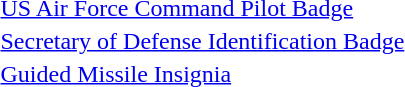<table>
<tr>
<td></td>
<td><a href='#'>US Air Force Command Pilot Badge</a></td>
</tr>
<tr>
<td></td>
<td><a href='#'>Secretary of Defense Identification Badge</a></td>
</tr>
<tr>
<td></td>
<td><a href='#'>Guided Missile Insignia</a></td>
</tr>
</table>
